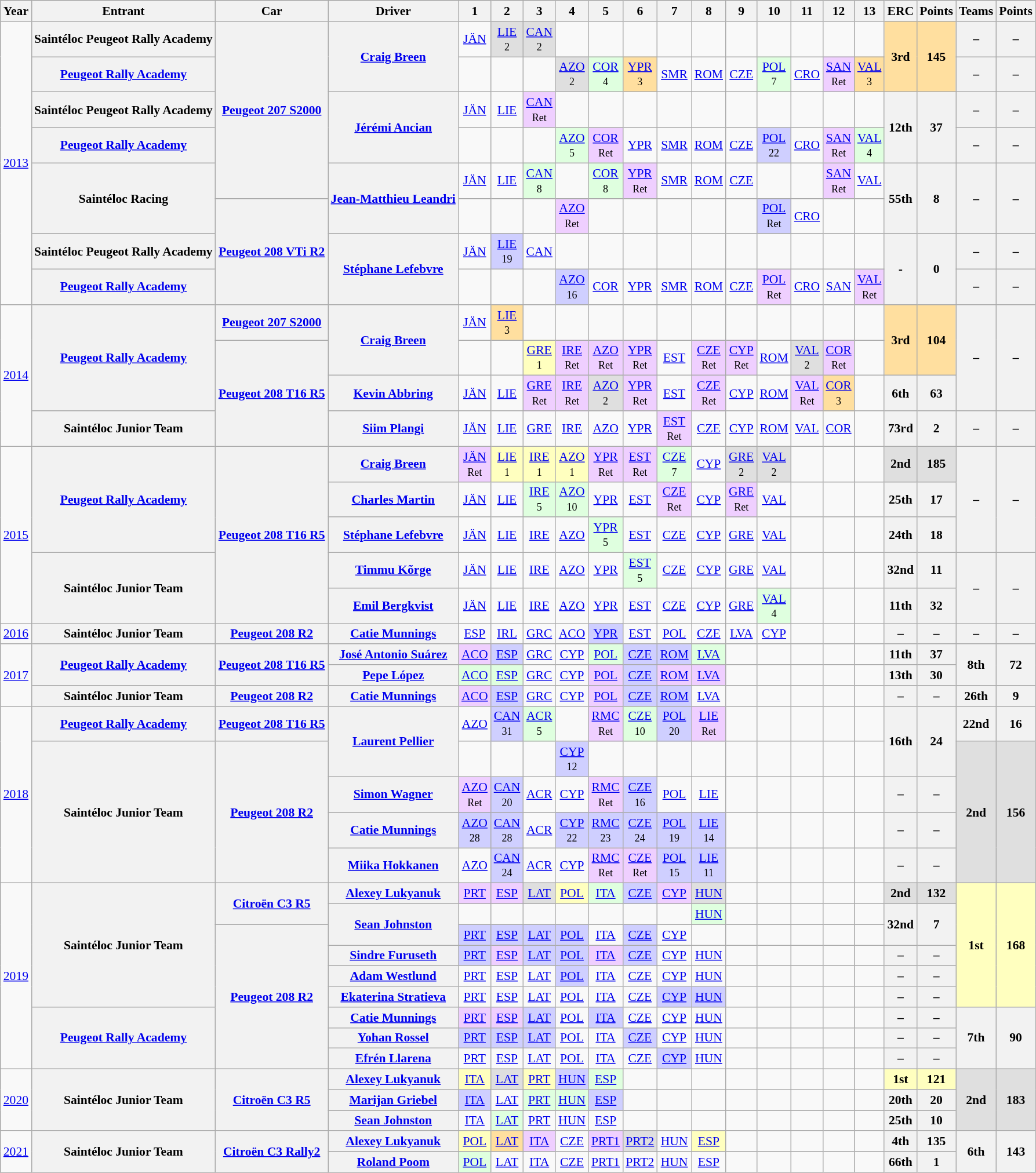<table class="wikitable" border="1" style="text-align:center; font-size:90%;">
<tr>
<th>Year</th>
<th>Entrant</th>
<th>Car</th>
<th>Driver</th>
<th>1</th>
<th>2</th>
<th>3</th>
<th>4</th>
<th>5</th>
<th>6</th>
<th>7</th>
<th>8</th>
<th>9</th>
<th>10</th>
<th>11</th>
<th>12</th>
<th>13</th>
<th>ERC</th>
<th>Points</th>
<th>Teams</th>
<th>Points</th>
</tr>
<tr>
<td rowspan="8"><a href='#'>2013</a></td>
<th> Saintéloc Peugeot Rally Academy</th>
<th rowspan="5"><a href='#'>Peugeot 207 S2000</a></th>
<th rowspan="2"> <a href='#'>Craig Breen</a></th>
<td><a href='#'>JÄN</a></td>
<td style="background:#DFDFDF;"><a href='#'>LIE</a><br><small>2</small></td>
<td style="background:#DFDFDF;"><a href='#'>CAN</a><br><small>2</small></td>
<td></td>
<td></td>
<td></td>
<td></td>
<td></td>
<td></td>
<td></td>
<td></td>
<td></td>
<td></td>
<th rowspan="2" style="background:#FFDF9F;">3rd</th>
<th rowspan="2" style="background:#FFDF9F;">145</th>
<th>–</th>
<th>–</th>
</tr>
<tr>
<th> <a href='#'>Peugeot Rally Academy</a></th>
<td></td>
<td></td>
<td></td>
<td style="background:#DFDFDF;"><a href='#'>AZO</a><br><small>2</small></td>
<td style="background:#DFFFDF;"><a href='#'>COR</a><br><small>4</small></td>
<td style="background:#FFDF9F;"><a href='#'>YPR</a><br><small>3</small></td>
<td><a href='#'>SMR</a></td>
<td><a href='#'>ROM</a></td>
<td><a href='#'>CZE</a></td>
<td style="background:#DFFFDF;"><a href='#'>POL</a><br><small>7</small></td>
<td><a href='#'>CRO</a></td>
<td style="background:#EFCFFF;"><a href='#'>SAN</a><br><small>Ret</small></td>
<td style="background:#FFDF9F;"><a href='#'>VAL</a><br><small>3</small></td>
<th>–</th>
<th>–</th>
</tr>
<tr>
<th> Saintéloc Peugeot Rally Academy</th>
<th rowspan="2"> <a href='#'>Jérémi Ancian</a></th>
<td><a href='#'>JÄN</a></td>
<td><a href='#'>LIE</a></td>
<td style="background:#EFCFFF;"><a href='#'>CAN</a><br><small>Ret</small></td>
<td></td>
<td></td>
<td></td>
<td></td>
<td></td>
<td></td>
<td></td>
<td></td>
<td></td>
<td></td>
<th rowspan="2">12th</th>
<th rowspan="2">37</th>
<th>–</th>
<th>–</th>
</tr>
<tr>
<th> <a href='#'>Peugeot Rally Academy</a></th>
<td></td>
<td></td>
<td></td>
<td style="background:#DFFFDF;"><a href='#'>AZO</a><br><small>5</small></td>
<td style="background:#EFCFFF;"><a href='#'>COR</a><br><small>Ret</small></td>
<td><a href='#'>YPR</a></td>
<td><a href='#'>SMR</a></td>
<td><a href='#'>ROM</a></td>
<td><a href='#'>CZE</a></td>
<td style="background:#CFCFFF;"><a href='#'>POL</a><br><small>22</small></td>
<td><a href='#'>CRO</a></td>
<td style="background:#EFCFFF;"><a href='#'>SAN</a><br><small>Ret</small></td>
<td style="background:#DFFFDF;"><a href='#'>VAL</a><br><small>4</small></td>
<th>–</th>
<th>–</th>
</tr>
<tr>
<th rowspan="2"> Saintéloc Racing</th>
<th rowspan="2"> <a href='#'>Jean-Matthieu Leandri</a></th>
<td><a href='#'>JÄN</a></td>
<td><a href='#'>LIE</a></td>
<td style="background:#DFFFDF;"><a href='#'>CAN</a><br><small>8</small></td>
<td></td>
<td style="background:#DFFFDF;"><a href='#'>COR</a><br><small>8</small></td>
<td style="background:#EFCFFF;"><a href='#'>YPR</a><br><small>Ret</small></td>
<td><a href='#'>SMR</a></td>
<td><a href='#'>ROM</a></td>
<td><a href='#'>CZE</a></td>
<td></td>
<td></td>
<td style="background:#EFCFFF;"><a href='#'>SAN</a><br><small>Ret</small></td>
<td><a href='#'>VAL</a></td>
<th rowspan="2">55th</th>
<th rowspan="2">8</th>
<th rowspan="2">–</th>
<th rowspan="2">–</th>
</tr>
<tr>
<th rowspan="3"><a href='#'>Peugeot 208 VTi R2</a></th>
<td></td>
<td></td>
<td></td>
<td style="background:#EFCFFF;"><a href='#'>AZO</a><br><small>Ret</small></td>
<td></td>
<td></td>
<td></td>
<td></td>
<td></td>
<td style="background:#CFCFFF;"><a href='#'>POL</a><br><small>Ret</small></td>
<td><a href='#'>CRO</a></td>
<td></td>
<td></td>
</tr>
<tr>
<th> Saintéloc Peugeot Rally Academy</th>
<th rowspan="2"> <a href='#'>Stéphane Lefebvre</a></th>
<td><a href='#'>JÄN</a></td>
<td style="background:#CFCFFF;"><a href='#'>LIE</a><br><small>19</small></td>
<td><a href='#'>CAN</a></td>
<td></td>
<td></td>
<td></td>
<td></td>
<td></td>
<td></td>
<td></td>
<td></td>
<td></td>
<td></td>
<th rowspan="2">-</th>
<th rowspan="2">0</th>
<th>–</th>
<th>–</th>
</tr>
<tr>
<th> <a href='#'>Peugeot Rally Academy</a></th>
<td></td>
<td></td>
<td></td>
<td style="background:#CFCFFF;"><a href='#'>AZO</a><br><small>16</small></td>
<td><a href='#'>COR</a></td>
<td><a href='#'>YPR</a></td>
<td><a href='#'>SMR</a></td>
<td><a href='#'>ROM</a></td>
<td><a href='#'>CZE</a></td>
<td style="background:#EFCFFF;"><a href='#'>POL</a><br><small>Ret</small></td>
<td><a href='#'>CRO</a></td>
<td><a href='#'>SAN</a></td>
<td style="background:#EFCFFF;"><a href='#'>VAL</a><br><small>Ret</small></td>
<th>–</th>
<th>–</th>
</tr>
<tr>
<td rowspan="4"><a href='#'>2014</a></td>
<th rowspan="3"> <a href='#'>Peugeot Rally Academy</a></th>
<th><a href='#'>Peugeot 207 S2000</a></th>
<th rowspan="2"> <a href='#'>Craig Breen</a></th>
<td><a href='#'>JÄN</a></td>
<td style="background:#FFDF9F;"><a href='#'>LIE</a><br><small>3</small></td>
<td></td>
<td></td>
<td></td>
<td></td>
<td></td>
<td></td>
<td></td>
<td></td>
<td></td>
<td></td>
<td></td>
<th rowspan="2" style="background:#FFDF9F;">3rd</th>
<th rowspan="2" style="background:#FFDF9F;">104</th>
<th rowspan="3">–</th>
<th rowspan="3">–</th>
</tr>
<tr>
<th rowspan="3"><a href='#'>Peugeot 208 T16 R5</a></th>
<td></td>
<td></td>
<td style="background:#FFFFBF;"><a href='#'>GRE</a><br><small>1</small></td>
<td style="background:#EFCFFF;"><a href='#'>IRE</a><br><small>Ret</small></td>
<td style="background:#EFCFFF;"><a href='#'>AZO</a><br><small>Ret</small></td>
<td style="background:#EFCFFF;"><a href='#'>YPR</a><br><small>Ret</small></td>
<td><a href='#'>EST</a></td>
<td style="background:#EFCFFF;"><a href='#'>CZE</a><br><small>Ret</small></td>
<td style="background:#EFCFFF;"><a href='#'>CYP</a><br><small>Ret</small></td>
<td><a href='#'>ROM</a></td>
<td style="background:#DFDFDF;"><a href='#'>VAL</a><br><small>2</small></td>
<td style="background:#EFCFFF;"><a href='#'>COR</a><br><small>Ret</small></td>
<td></td>
</tr>
<tr>
<th> <a href='#'>Kevin Abbring</a></th>
<td><a href='#'>JÄN</a></td>
<td><a href='#'>LIE</a></td>
<td style="background:#EFCFFF;"><a href='#'>GRE</a><br><small>Ret</small></td>
<td style="background:#EFCFFF;"><a href='#'>IRE</a><br><small>Ret</small></td>
<td style="background:#DFDFDF;"><a href='#'>AZO</a><br><small>2</small></td>
<td style="background:#EFCFFF;"><a href='#'>YPR</a><br><small>Ret</small></td>
<td><a href='#'>EST</a></td>
<td style="background:#EFCFFF;"><a href='#'>CZE</a><br><small>Ret</small></td>
<td><a href='#'>CYP</a></td>
<td><a href='#'>ROM</a></td>
<td style="background:#EFCFFF;"><a href='#'>VAL</a><br><small>Ret</small></td>
<td style="background:#FFDF9F;"><a href='#'>COR</a><br><small>3</small></td>
<td></td>
<th>6th</th>
<th>63</th>
</tr>
<tr>
<th> Saintéloc Junior Team</th>
<th> <a href='#'>Siim Plangi</a></th>
<td><a href='#'>JÄN</a></td>
<td><a href='#'>LIE</a></td>
<td><a href='#'>GRE</a></td>
<td><a href='#'>IRE</a></td>
<td><a href='#'>AZO</a></td>
<td><a href='#'>YPR</a></td>
<td style="background:#EFCFFF;"><a href='#'>EST</a><br><small>Ret</small></td>
<td><a href='#'>CZE</a></td>
<td><a href='#'>CYP</a></td>
<td><a href='#'>ROM</a></td>
<td><a href='#'>VAL</a></td>
<td><a href='#'>COR</a></td>
<td></td>
<th>73rd</th>
<th>2</th>
<th>–</th>
<th>–</th>
</tr>
<tr>
<td rowspan="5"><a href='#'>2015</a></td>
<th rowspan="3"> <a href='#'>Peugeot Rally Academy</a></th>
<th rowspan="5"><a href='#'>Peugeot 208 T16 R5</a></th>
<th> <a href='#'>Craig Breen</a></th>
<td style="background:#EFCFFF;"><a href='#'>JÄN</a><br><small>Ret</small></td>
<td style="background:#FFFFBF;"><a href='#'>LIE</a><br><small>1</small></td>
<td style="background:#FFFFBF;"><a href='#'>IRE</a><br><small>1</small></td>
<td style="background:#FFFFBF;"><a href='#'>AZO</a><br><small>1</small></td>
<td style="background:#EFCFFF;"><a href='#'>YPR</a><br><small>Ret</small></td>
<td style="background:#EFCFFF;"><a href='#'>EST</a><br><small>Ret</small></td>
<td style="background:#DFFFDF;"><a href='#'>CZE</a><br><small>7</small></td>
<td><a href='#'>CYP</a></td>
<td style="background:#DFDFDF;"><a href='#'>GRE</a><br><small>2</small></td>
<td style="background:#DFDFDF;"><a href='#'>VAL</a><br><small>2</small></td>
<td></td>
<td></td>
<td></td>
<th style="background:#DFDFDF;">2nd</th>
<th style="background:#DFDFDF;">185</th>
<th rowspan="3">–</th>
<th rowspan="3">–</th>
</tr>
<tr>
<th> <a href='#'>Charles Martin</a></th>
<td><a href='#'>JÄN</a></td>
<td><a href='#'>LIE</a></td>
<td style="background:#DFFFDF;"><a href='#'>IRE</a><br><small>5</small></td>
<td style="background:#DFFFDF;"><a href='#'>AZO</a><br><small>10</small></td>
<td><a href='#'>YPR</a></td>
<td><a href='#'>EST</a></td>
<td style="background:#EFCFFF;"><a href='#'>CZE</a><br><small>Ret</small></td>
<td><a href='#'>CYP</a></td>
<td style="background:#EFCFFF;"><a href='#'>GRE</a><br><small>Ret</small></td>
<td><a href='#'>VAL</a></td>
<td></td>
<td></td>
<td></td>
<th>25th</th>
<th>17</th>
</tr>
<tr>
<th> <a href='#'>Stéphane Lefebvre</a></th>
<td><a href='#'>JÄN</a></td>
<td><a href='#'>LIE</a></td>
<td><a href='#'>IRE</a></td>
<td><a href='#'>AZO</a></td>
<td style="background:#DFFFDF;"><a href='#'>YPR</a><br><small>5</small></td>
<td><a href='#'>EST</a></td>
<td><a href='#'>CZE</a></td>
<td><a href='#'>CYP</a></td>
<td><a href='#'>GRE</a></td>
<td><a href='#'>VAL</a></td>
<td></td>
<td></td>
<td></td>
<th>24th</th>
<th>18</th>
</tr>
<tr>
<th rowspan="2"> Saintéloc Junior Team</th>
<th> <a href='#'>Timmu Kõrge</a></th>
<td><a href='#'>JÄN</a></td>
<td><a href='#'>LIE</a></td>
<td><a href='#'>IRE</a></td>
<td><a href='#'>AZO</a></td>
<td><a href='#'>YPR</a></td>
<td style="background:#DFFFDF;"><a href='#'>EST</a><br><small>5</small></td>
<td><a href='#'>CZE</a></td>
<td><a href='#'>CYP</a></td>
<td><a href='#'>GRE</a></td>
<td><a href='#'>VAL</a></td>
<td></td>
<td></td>
<td></td>
<th>32nd</th>
<th>11</th>
<th rowspan="2">–</th>
<th rowspan="2">–</th>
</tr>
<tr>
<th> <a href='#'>Emil Bergkvist</a></th>
<td><a href='#'>JÄN</a></td>
<td><a href='#'>LIE</a></td>
<td><a href='#'>IRE</a></td>
<td><a href='#'>AZO</a></td>
<td><a href='#'>YPR</a></td>
<td><a href='#'>EST</a></td>
<td><a href='#'>CZE</a></td>
<td><a href='#'>CYP</a></td>
<td><a href='#'>GRE</a></td>
<td style="background:#DFFFDF;"><a href='#'>VAL</a><br><small>4</small></td>
<td></td>
<td></td>
<td></td>
<th>11th</th>
<th>32</th>
</tr>
<tr>
<td><a href='#'>2016</a></td>
<th> Saintéloc Junior Team</th>
<th><a href='#'>Peugeot 208 R2</a></th>
<th> <a href='#'>Catie Munnings</a></th>
<td><a href='#'>ESP</a></td>
<td><a href='#'>IRL</a></td>
<td><a href='#'>GRC</a></td>
<td><a href='#'>ACO</a></td>
<td style="background:#cfcfff;"><a href='#'>YPR</a><br></td>
<td><a href='#'>EST</a></td>
<td><a href='#'>POL</a></td>
<td><a href='#'>CZE</a></td>
<td><a href='#'>LVA</a></td>
<td><a href='#'>CYP</a></td>
<td></td>
<td></td>
<td></td>
<th>–</th>
<th>–</th>
<th>–</th>
<th>–</th>
</tr>
<tr>
<td rowspan="3"><a href='#'>2017</a></td>
<th rowspan="2"> <a href='#'>Peugeot Rally Academy</a></th>
<th rowspan="2"><a href='#'>Peugeot 208 T16 R5</a></th>
<th> <a href='#'>José Antonio Suárez</a></th>
<td style="background:#efcfff;"><a href='#'>ACO</a><br></td>
<td style="background:#cfcfff;"><a href='#'>ESP</a><br></td>
<td><a href='#'>GRC</a></td>
<td><a href='#'>CYP</a></td>
<td style="background:#dfffdf;"><a href='#'>POL</a><br></td>
<td style="background:#cfcfff;"><a href='#'>CZE</a><br></td>
<td style="background:#cfcfff;"><a href='#'>ROM</a><br></td>
<td style="background:#dfffdf;"><a href='#'>LVA</a><br></td>
<td></td>
<td></td>
<td></td>
<td></td>
<td></td>
<th>11th</th>
<th>37</th>
<th rowspan="2">8th</th>
<th rowspan="2">72</th>
</tr>
<tr>
<th> <a href='#'>Pepe López</a></th>
<td style="background:#dfffdf;"><a href='#'>ACO</a><br></td>
<td style="background:#dfffdf;"><a href='#'>ESP</a><br></td>
<td><a href='#'>GRC</a></td>
<td><a href='#'>CYP</a></td>
<td style="background:#efcfff;"><a href='#'>POL</a><br></td>
<td style="background:#cfcfff;"><a href='#'>CZE</a><br></td>
<td style="background:#efcfff;"><a href='#'>ROM</a><br></td>
<td style="background:#efcfff;"><a href='#'>LVA</a><br></td>
<td></td>
<td></td>
<td></td>
<td></td>
<td></td>
<th>13th</th>
<th>30</th>
</tr>
<tr>
<th> Saintéloc Junior Team</th>
<th><a href='#'>Peugeot 208 R2</a></th>
<th> <a href='#'>Catie Munnings</a></th>
<td style="background:#efcfff;"><a href='#'>ACO</a><br></td>
<td style="background:#cfcfff;"><a href='#'>ESP</a><br></td>
<td><a href='#'>GRC</a></td>
<td><a href='#'>CYP</a></td>
<td style="background:#efcfff;"><a href='#'>POL</a><br></td>
<td style="background:#cfcfff;"><a href='#'>CZE</a><br></td>
<td style="background:#cfcfff;"><a href='#'>ROM</a><br></td>
<td><a href='#'>LVA</a></td>
<td></td>
<td></td>
<td></td>
<td></td>
<td></td>
<th>–</th>
<th>–</th>
<th>26th</th>
<th>9</th>
</tr>
<tr>
<td rowspan="5"><a href='#'>2018</a></td>
<th> <a href='#'>Peugeot Rally Academy</a></th>
<th><a href='#'>Peugeot 208 T16 R5</a></th>
<th rowspan="2"> <a href='#'>Laurent Pellier</a></th>
<td><a href='#'>AZO</a></td>
<td style="background:#cfcfff;"><a href='#'>CAN</a><br><small>31</small></td>
<td style="background:#DFFFDF;"><a href='#'>ACR</a><br><small>5</small></td>
<td></td>
<td style="background:#EFCFFF;"><a href='#'>RMC</a><br><small>Ret</small></td>
<td style="background:#DFFFDF;"><a href='#'>CZE</a><br><small>10</small></td>
<td style="background:#cfcfff;"><a href='#'>POL</a><br><small>20</small></td>
<td style="background:#EFCFFF;"><a href='#'>LIE</a><br><small>Ret</small></td>
<td></td>
<td></td>
<td></td>
<td></td>
<td></td>
<th rowspan="2">16th</th>
<th rowspan="2">24</th>
<th>22nd</th>
<th>16</th>
</tr>
<tr>
<th rowspan="4"> Saintéloc Junior Team</th>
<th rowspan="4"><a href='#'>Peugeot 208 R2</a></th>
<td></td>
<td></td>
<td></td>
<td style="background:#cfcfff;"><a href='#'>CYP</a><br><small>12</small></td>
<td></td>
<td></td>
<td></td>
<td></td>
<td></td>
<td></td>
<td></td>
<td></td>
<td></td>
<th rowspan="4" style="background:#DFDFDF;">2nd</th>
<th rowspan="4" style="background:#DFDFDF;">156</th>
</tr>
<tr>
<th> <a href='#'>Simon Wagner</a></th>
<td style="background:#EFCFFF;"><a href='#'>AZO</a><br><small>Ret</small></td>
<td style="background:#cfcfff;"><a href='#'>CAN</a><br><small>20</small></td>
<td><a href='#'>ACR</a></td>
<td><a href='#'>CYP</a></td>
<td style="background:#EFCFFF;"><a href='#'>RMC</a><br><small>Ret</small></td>
<td style="background:#cfcfff;"><a href='#'>CZE</a><br><small>16</small></td>
<td><a href='#'>POL</a></td>
<td><a href='#'>LIE</a></td>
<td></td>
<td></td>
<td></td>
<td></td>
<td></td>
<th>–</th>
<th>–</th>
</tr>
<tr>
<th> <a href='#'>Catie Munnings</a></th>
<td style="background:#cfcfff;"><a href='#'>AZO</a><br><small>28</small></td>
<td style="background:#cfcfff;"><a href='#'>CAN</a><br><small>28</small></td>
<td><a href='#'>ACR</a></td>
<td style="background:#cfcfff;"><a href='#'>CYP</a><br><small>22</small></td>
<td style="background:#cfcfff;"><a href='#'>RMC</a><br><small>23</small></td>
<td style="background:#cfcfff;"><a href='#'>CZE</a><br><small>24</small></td>
<td style="background:#cfcfff;"><a href='#'>POL</a><br><small>19</small></td>
<td style="background:#cfcfff;"><a href='#'>LIE</a><br><small>14</small></td>
<td></td>
<td></td>
<td></td>
<td></td>
<td></td>
<th>–</th>
<th>–</th>
</tr>
<tr>
<th> <a href='#'>Miika Hokkanen</a></th>
<td><a href='#'>AZO</a></td>
<td style="background:#cfcfff;"><a href='#'>CAN</a><br><small>24</small></td>
<td><a href='#'>ACR</a></td>
<td><a href='#'>CYP</a></td>
<td style="background:#EFCFFF;"><a href='#'>RMC</a><br><small>Ret</small></td>
<td style="background:#EFCFFF;"><a href='#'>CZE</a><br><small>Ret</small></td>
<td style="background:#cfcfff;"><a href='#'>POL</a><br><small>15</small></td>
<td style="background:#cfcfff;"><a href='#'>LIE</a><br><small>11</small></td>
<td></td>
<td></td>
<td></td>
<td></td>
<td></td>
<th>–</th>
<th>–</th>
</tr>
<tr>
<td rowspan="9"><a href='#'>2019</a></td>
<th rowspan="6"> Saintéloc Junior Team</th>
<th rowspan="2"><a href='#'>Citroën C3 R5</a></th>
<th> <a href='#'>Alexey Lukyanuk</a></th>
<td style="background:#efcfff;"><a href='#'>PRT</a><br></td>
<td style="background:#efcfff;"><a href='#'>ESP</a><br></td>
<td style="background:#dfdfdf;"><a href='#'>LAT</a><br></td>
<td style="background:#ffffbf;"><a href='#'>POL</a><br></td>
<td style="background:#dfffdf;"><a href='#'>ITA</a><br></td>
<td style="background:#cfcfff;"><a href='#'>CZE</a><br></td>
<td style="background:#efcfff;"><a href='#'>CYP</a><br></td>
<td style="background:#dfdfdf;"><a href='#'>HUN</a><br></td>
<td></td>
<td></td>
<td></td>
<td></td>
<td></td>
<th style="background:#DFDFDF;">2nd</th>
<th style="background:#DFDFDF;">132</th>
<th style="background:#ffffbf;" rowspan="6">1st</th>
<th style="background:#ffffbf;" rowspan="6">168</th>
</tr>
<tr>
<th rowspan="2"> <a href='#'>Sean Johnston</a></th>
<td></td>
<td></td>
<td></td>
<td></td>
<td></td>
<td></td>
<td></td>
<td style="background:#dfffdf;"><a href='#'>HUN</a><br></td>
<td></td>
<td></td>
<td></td>
<td></td>
<td></td>
<th rowspan="2">32nd</th>
<th rowspan="2">7</th>
</tr>
<tr>
<th rowspan="7"><a href='#'>Peugeot 208 R2</a></th>
<td style="background:#cfcfff;"><a href='#'>PRT</a><br></td>
<td style="background:#cfcfff;"><a href='#'>ESP</a><br></td>
<td style="background:#cfcfff;"><a href='#'>LAT</a><br></td>
<td style="background:#cfcfff;"><a href='#'>POL</a><br></td>
<td><a href='#'>ITA</a></td>
<td style="background:#cfcfff;"><a href='#'>CZE</a><br></td>
<td><a href='#'>CYP</a></td>
<td></td>
<td></td>
<td></td>
<td></td>
<td></td>
<td></td>
</tr>
<tr>
<th> <a href='#'>Sindre Furuseth</a></th>
<td style="background:#cfcfff;"><a href='#'>PRT</a><br></td>
<td style="background:#efcfff;"><a href='#'>ESP</a><br></td>
<td style="background:#cfcfff;"><a href='#'>LAT</a><br></td>
<td style="background:#cfcfff;"><a href='#'>POL</a><br></td>
<td style="background:#efcfff;"><a href='#'>ITA</a><br></td>
<td style="background:#cfcfff;"><a href='#'>CZE</a><br></td>
<td><a href='#'>CYP</a></td>
<td><a href='#'>HUN</a></td>
<td></td>
<td></td>
<td></td>
<td></td>
<td></td>
<th>–</th>
<th>–</th>
</tr>
<tr>
<th> <a href='#'>Adam Westlund</a></th>
<td><a href='#'>PRT</a></td>
<td><a href='#'>ESP</a></td>
<td><a href='#'>LAT</a></td>
<td style="background:#cfcfff;"><a href='#'>POL</a><br></td>
<td><a href='#'>ITA</a></td>
<td><a href='#'>CZE</a></td>
<td><a href='#'>CYP</a></td>
<td><a href='#'>HUN</a></td>
<td></td>
<td></td>
<td></td>
<td></td>
<td></td>
<th>–</th>
<th>–</th>
</tr>
<tr>
<th> <a href='#'>Ekaterina Stratieva</a></th>
<td><a href='#'>PRT</a></td>
<td><a href='#'>ESP</a></td>
<td><a href='#'>LAT</a></td>
<td><a href='#'>POL</a></td>
<td><a href='#'>ITA</a></td>
<td><a href='#'>CZE</a></td>
<td style="background:#cfcfff;"><a href='#'>CYP</a><br></td>
<td style="background:#cfcfff;"><a href='#'>HUN</a><br></td>
<td></td>
<td></td>
<td></td>
<td></td>
<td></td>
<th>–</th>
<th>–</th>
</tr>
<tr>
<th rowspan="3"> <a href='#'>Peugeot Rally Academy</a></th>
<th> <a href='#'>Catie Munnings</a></th>
<td style="background:#efcfff;"><a href='#'>PRT</a><br></td>
<td style="background:#efcfff;"><a href='#'>ESP</a><br></td>
<td style="background:#cfcfff;"><a href='#'>LAT</a><br></td>
<td><a href='#'>POL</a></td>
<td style="background:#cfcfff;"><a href='#'>ITA</a><br></td>
<td><a href='#'>CZE</a><br></td>
<td><a href='#'>CYP</a></td>
<td><a href='#'>HUN</a></td>
<td></td>
<td></td>
<td></td>
<td></td>
<td></td>
<th>–</th>
<th>–</th>
<th rowspan="3">7th</th>
<th rowspan="3">90</th>
</tr>
<tr>
<th> <a href='#'>Yohan Rossel</a></th>
<td style="background:#cfcfff;"><a href='#'>PRT</a><br></td>
<td style="background:#cfcfff;"><a href='#'>ESP</a><br></td>
<td style="background:#cfcfff;"><a href='#'>LAT</a><br></td>
<td><a href='#'>POL</a></td>
<td><a href='#'>ITA</a></td>
<td style="background:#cfcfff;"><a href='#'>CZE</a><br></td>
<td><a href='#'>CYP</a></td>
<td><a href='#'>HUN</a></td>
<td></td>
<td></td>
<td></td>
<td></td>
<td></td>
<th>–</th>
<th>–</th>
</tr>
<tr>
<th> <a href='#'>Efrén Llarena</a></th>
<td><a href='#'>PRT</a></td>
<td><a href='#'>ESP</a></td>
<td><a href='#'>LAT</a></td>
<td><a href='#'>POL</a></td>
<td><a href='#'>ITA</a></td>
<td><a href='#'>CZE</a></td>
<td style="background:#cfcfff;"><a href='#'>CYP</a><br></td>
<td><a href='#'>HUN</a></td>
<td></td>
<td></td>
<td></td>
<td></td>
<td></td>
<th>–</th>
<th>–</th>
</tr>
<tr>
<td rowspan="3"><a href='#'>2020</a></td>
<th rowspan="3"> Saintéloc Junior Team</th>
<th rowspan="3"><a href='#'>Citroën C3 R5</a></th>
<th> <a href='#'>Alexey Lukyanuk</a></th>
<td style="background:#ffffbf;"><a href='#'>ITA</a><br></td>
<td style="background:#dfdfdf;"><a href='#'>LAT</a><br></td>
<td style="background:#ffffbf;"><a href='#'>PRT</a><br></td>
<td style="background:#cfcfff;"><a href='#'>HUN</a><br></td>
<td style="background:#dfffdf;"><a href='#'>ESP</a><br></td>
<td></td>
<td></td>
<td></td>
<td></td>
<td></td>
<td></td>
<td></td>
<td></td>
<th style="background:#ffffbf;">1st</th>
<th style="background:#ffffbf;">121</th>
<th style="background:#DFDFDF;" rowspan="3">2nd</th>
<th style="background:#DFDFDF;" rowspan="3">183</th>
</tr>
<tr>
<th> <a href='#'>Marijan Griebel</a></th>
<td style="background:#cfcfff;"><a href='#'>ITA</a><br></td>
<td><a href='#'>LAT</a></td>
<td style="background:#dfffdf;"><a href='#'>PRT</a><br></td>
<td style="background:#dfffdf;"><a href='#'>HUN</a><br></td>
<td style="background:#cfcfff;"><a href='#'>ESP</a><br></td>
<td></td>
<td></td>
<td></td>
<td></td>
<td></td>
<td></td>
<td></td>
<td></td>
<th>20th</th>
<th>20</th>
</tr>
<tr>
<th> <a href='#'>Sean Johnston</a></th>
<td><a href='#'>ITA</a></td>
<td style="background:#dfffdf;"><a href='#'>LAT</a><br></td>
<td><a href='#'>PRT</a></td>
<td><a href='#'>HUN</a></td>
<td><a href='#'>ESP</a></td>
<td></td>
<td></td>
<td></td>
<td></td>
<td></td>
<td></td>
<td></td>
<td></td>
<th>25th</th>
<th>10</th>
</tr>
<tr>
<td rowspan="2"><a href='#'>2021</a></td>
<th rowspan="2"> Saintéloc Junior Team</th>
<th rowspan="2"><a href='#'>Citroën C3 Rally2</a></th>
<th> <a href='#'>Alexey Lukyanuk</a></th>
<td style="background:#ffffbf;"><a href='#'>POL</a><br></td>
<td style="background:#ffdf9f;"><a href='#'>LAT</a><br></td>
<td style="background:#efcfff;"><a href='#'>ITA</a><br></td>
<td><a href='#'>CZE</a><br></td>
<td style="background:#efcfff;"><a href='#'>PRT1</a><br></td>
<td style="background:#dfdfdf;"><a href='#'>PRT2</a><br></td>
<td><a href='#'>HUN</a></td>
<td style="background:#ffffbf;"><a href='#'>ESP</a><br></td>
<td></td>
<td></td>
<td></td>
<td></td>
<td></td>
<th>4th</th>
<th>135</th>
<th rowspan="2">6th</th>
<th rowspan="2">143</th>
</tr>
<tr>
<th> <a href='#'>Roland Poom</a></th>
<td style="background:#dfffdf;"><a href='#'>POL</a><br></td>
<td><a href='#'>LAT</a></td>
<td><a href='#'>ITA</a></td>
<td><a href='#'>CZE</a></td>
<td><a href='#'>PRT1</a></td>
<td><a href='#'>PRT2</a></td>
<td><a href='#'>HUN</a></td>
<td><a href='#'>ESP</a></td>
<td></td>
<td></td>
<td></td>
<td></td>
<td></td>
<th>66th</th>
<th>1</th>
</tr>
</table>
